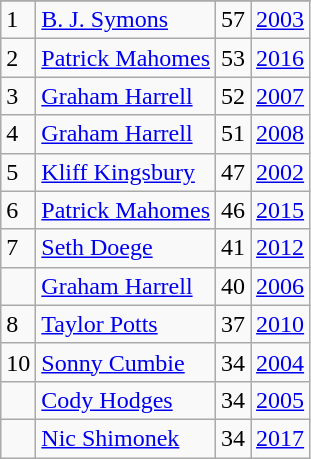<table class="wikitable">
<tr>
</tr>
<tr>
<td>1</td>
<td><a href='#'>B. J. Symons</a></td>
<td><abbr>57</abbr></td>
<td><a href='#'>2003</a></td>
</tr>
<tr>
<td>2</td>
<td><a href='#'>Patrick Mahomes</a></td>
<td><abbr>53</abbr></td>
<td><a href='#'>2016</a></td>
</tr>
<tr>
<td>3</td>
<td><a href='#'>Graham Harrell</a></td>
<td><abbr>52</abbr></td>
<td><a href='#'>2007</a></td>
</tr>
<tr>
<td>4</td>
<td><a href='#'>Graham Harrell</a></td>
<td><abbr>51</abbr></td>
<td><a href='#'>2008</a></td>
</tr>
<tr>
<td>5</td>
<td><a href='#'>Kliff Kingsbury</a></td>
<td><abbr>47</abbr></td>
<td><a href='#'>2002</a></td>
</tr>
<tr>
<td>6</td>
<td><a href='#'>Patrick Mahomes</a></td>
<td><abbr>46</abbr></td>
<td><a href='#'>2015</a></td>
</tr>
<tr>
<td>7</td>
<td><a href='#'>Seth Doege</a></td>
<td><abbr>41</abbr></td>
<td><a href='#'>2012</a></td>
</tr>
<tr>
<td></td>
<td><a href='#'>Graham Harrell</a></td>
<td><abbr>40</abbr></td>
<td><a href='#'>2006</a></td>
</tr>
<tr>
<td>8</td>
<td><a href='#'>Taylor Potts</a></td>
<td><abbr>37</abbr></td>
<td><a href='#'>2010</a></td>
</tr>
<tr>
<td>10</td>
<td><a href='#'>Sonny Cumbie</a></td>
<td><abbr>34</abbr></td>
<td><a href='#'>2004</a></td>
</tr>
<tr>
<td></td>
<td><a href='#'>Cody Hodges</a></td>
<td><abbr>34</abbr></td>
<td><a href='#'>2005</a></td>
</tr>
<tr>
<td></td>
<td><a href='#'>Nic Shimonek</a></td>
<td><abbr>34</abbr></td>
<td><a href='#'>2017</a></td>
</tr>
</table>
